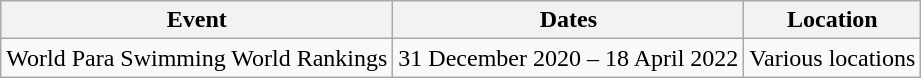<table class="wikitable">
<tr>
<th>Event</th>
<th>Dates</th>
<th>Location</th>
</tr>
<tr>
<td>World Para Swimming World Rankings</td>
<td>31 December 2020 – 18 April 2022</td>
<td>Various locations</td>
</tr>
</table>
